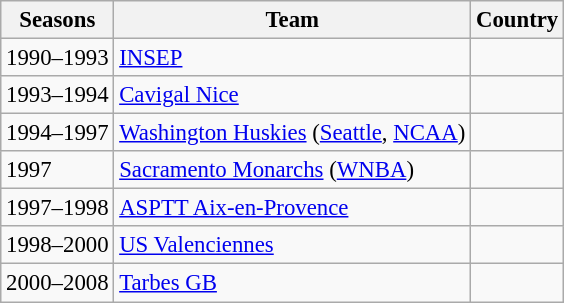<table class="wikitable" style="font-size: 95%;">
<tr>
<th>Seasons</th>
<th>Team</th>
<th>Country</th>
</tr>
<tr>
<td>1990–1993</td>
<td><a href='#'>INSEP</a></td>
<td></td>
</tr>
<tr>
<td>1993–1994</td>
<td><a href='#'>Cavigal Nice</a></td>
<td></td>
</tr>
<tr>
<td>1994–1997</td>
<td><a href='#'>Washington Huskies</a> (<a href='#'>Seattle</a>, <a href='#'>NCAA</a>)</td>
<td></td>
</tr>
<tr>
<td>1997</td>
<td><a href='#'>Sacramento Monarchs</a> (<a href='#'>WNBA</a>)</td>
<td></td>
</tr>
<tr>
<td>1997–1998</td>
<td><a href='#'>ASPTT Aix-en-Provence</a></td>
<td></td>
</tr>
<tr>
<td>1998–2000</td>
<td><a href='#'>US Valenciennes</a></td>
<td></td>
</tr>
<tr>
<td>2000–2008</td>
<td><a href='#'>Tarbes GB</a></td>
<td></td>
</tr>
</table>
